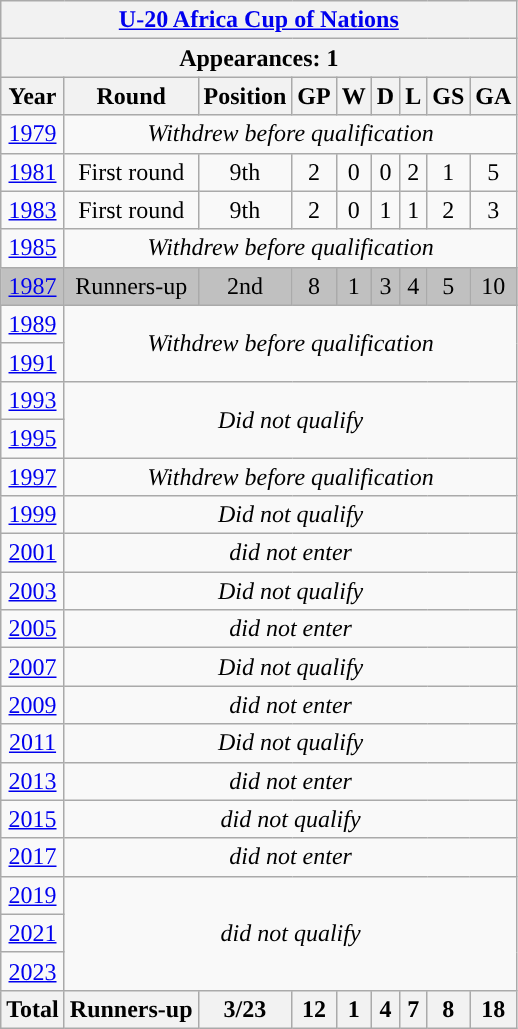<table class="wikitable" style="text-align: center;">
<tr>
<th colspan=9><a href='#'>U-20 Africa Cup of Nations</a></th>
</tr>
<tr>
<th colspan=9>Appearances: 1</th>
</tr>
<tr>
<th>Year</th>
<th>Round</th>
<th>Position</th>
<th>GP</th>
<th>W</th>
<th>D</th>
<th>L</th>
<th>GS</th>
<th>GA</th>
</tr>
<tr>
<td> <a href='#'>1979</a></td>
<td colspan=8><em>Withdrew before qualification</em></td>
</tr>
<tr>
<td> <a href='#'>1981</a></td>
<td>First round</td>
<td>9th</td>
<td>2</td>
<td>0</td>
<td>0</td>
<td>2</td>
<td>1</td>
<td>5</td>
</tr>
<tr>
<td> <a href='#'>1983</a></td>
<td>First round</td>
<td>9th</td>
<td>2</td>
<td>0</td>
<td>1</td>
<td>1</td>
<td>2</td>
<td>3</td>
</tr>
<tr>
<td> <a href='#'>1985</a></td>
<td colspan=8><em>Withdrew before qualification</em></td>
</tr>
<tr bgcolor=silver>
<td> <a href='#'>1987</a></td>
<td>Runners-up</td>
<td>2nd</td>
<td>8</td>
<td>1</td>
<td>3</td>
<td>4</td>
<td>5</td>
<td>10</td>
</tr>
<tr>
<td> <a href='#'>1989</a></td>
<td rowspan=2 colspan=8><em>Withdrew before qualification</em></td>
</tr>
<tr>
<td> <a href='#'>1991</a></td>
</tr>
<tr>
<td> <a href='#'>1993</a></td>
<td rowspan=2 colspan=8><em>Did not qualify</em></td>
</tr>
<tr>
<td> <a href='#'>1995</a></td>
</tr>
<tr>
<td> <a href='#'>1997</a></td>
<td colspan=8><em>Withdrew before qualification</em></td>
</tr>
<tr>
<td> <a href='#'>1999</a></td>
<td colspan=8><em>Did not qualify</em></td>
</tr>
<tr>
<td> <a href='#'>2001</a></td>
<td colspan=8><em>did not enter</em></td>
</tr>
<tr>
<td> <a href='#'>2003</a></td>
<td colspan=8><em>Did not qualify</em></td>
</tr>
<tr>
<td> <a href='#'>2005</a></td>
<td colspan=8><em>did not enter</em></td>
</tr>
<tr>
<td> <a href='#'>2007</a></td>
<td colspan=8><em>Did not qualify</em></td>
</tr>
<tr>
<td> <a href='#'>2009</a></td>
<td colspan=8><em>did not enter</em></td>
</tr>
<tr>
<td> <a href='#'>2011</a></td>
<td colspan=8><em>Did not qualify</em></td>
</tr>
<tr>
<td> <a href='#'>2013</a></td>
<td colspan=8><em>did not enter</em></td>
</tr>
<tr>
<td> <a href='#'>2015</a></td>
<td colspan=8><em>did not qualify</em></td>
</tr>
<tr>
<td> <a href='#'>2017</a></td>
<td colspan=8><em>did not enter</em></td>
</tr>
<tr>
<td> <a href='#'>2019</a></td>
<td rowspan=3 colspan=8><em>did not qualify</em></td>
</tr>
<tr>
<td> <a href='#'>2021</a></td>
</tr>
<tr>
<td> <a href='#'>2023</a></td>
</tr>
<tr>
<th>Total</th>
<th>Runners-up</th>
<th>3/23</th>
<th>12</th>
<th>1</th>
<th>4</th>
<th>7</th>
<th>8</th>
<th>18</th>
</tr>
</table>
